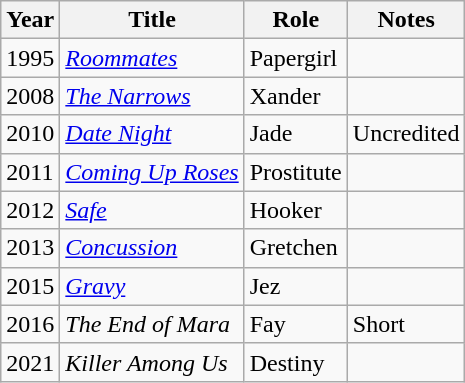<table class="wikitable sortable">
<tr>
<th>Year</th>
<th>Title</th>
<th>Role</th>
<th>Notes</th>
</tr>
<tr>
<td>1995</td>
<td><a href='#'><em>Roommates</em></a></td>
<td>Papergirl</td>
<td></td>
</tr>
<tr>
<td>2008</td>
<td><a href='#'><em>The Narrows</em></a></td>
<td>Xander</td>
<td></td>
</tr>
<tr>
<td>2010</td>
<td><em><a href='#'>Date Night</a></em></td>
<td>Jade</td>
<td>Uncredited</td>
</tr>
<tr>
<td>2011</td>
<td><a href='#'><em>Coming Up Roses</em></a></td>
<td>Prostitute</td>
<td></td>
</tr>
<tr>
<td>2012</td>
<td><a href='#'><em>Safe</em></a></td>
<td>Hooker</td>
<td></td>
</tr>
<tr>
<td>2013</td>
<td><a href='#'><em>Concussion</em></a></td>
<td>Gretchen</td>
<td></td>
</tr>
<tr>
<td>2015</td>
<td><a href='#'><em>Gravy</em></a></td>
<td>Jez</td>
<td></td>
</tr>
<tr>
<td>2016</td>
<td><em>The End of Mara</em></td>
<td>Fay</td>
<td>Short</td>
</tr>
<tr>
<td>2021</td>
<td><em>Killer Among Us</em></td>
<td>Destiny</td>
<td></td>
</tr>
</table>
